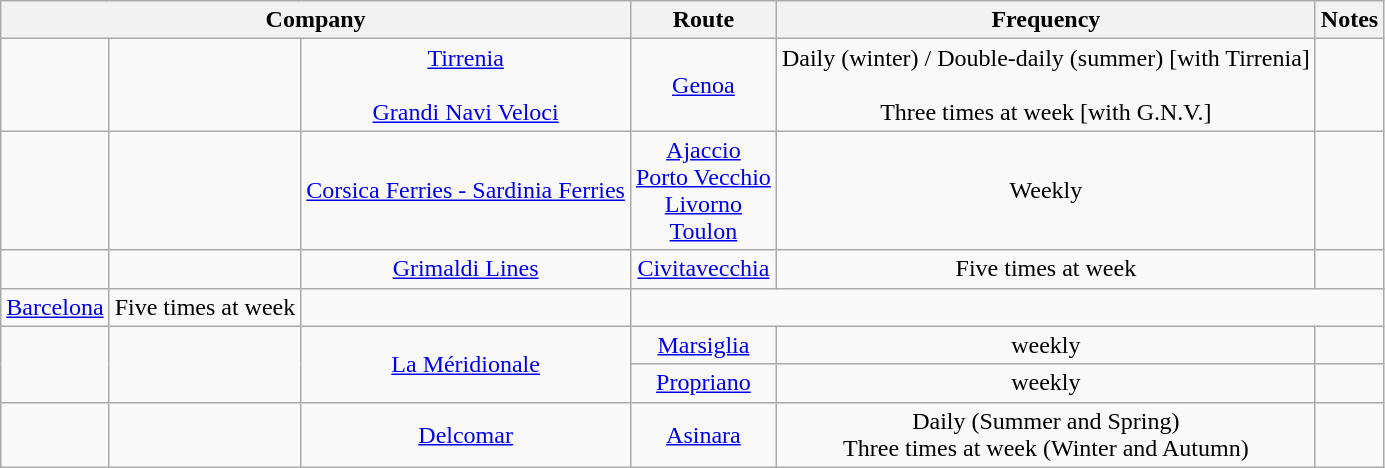<table class="wikitable" style="border-collapse:collapse; text-align:center">
<tr>
<th colspan="3">Company</th>
<th>Route</th>
<th>Frequency</th>
<th>Notes</th>
</tr>
<tr>
<td></td>
<td><br><br></td>
<td><a href='#'>Tirrenia</a><br><br><a href='#'>Grandi Navi Veloci</a></td>
<td><a href='#'>Genoa</a></td>
<td>Daily (winter) / Double-daily (summer) [with Tirrenia]<br><br>Three times at week [with G.N.V.]</td>
<td></td>
</tr>
<tr>
<td><br></td>
<td></td>
<td><a href='#'>Corsica Ferries - Sardinia Ferries</a></td>
<td><a href='#'>Ajaccio</a><br><a href='#'>Porto Vecchio</a><br><a href='#'>Livorno</a><br><a href='#'>Toulon</a></td>
<td>Weekly</td>
<td></td>
</tr>
<tr>
<td rowspan="2"></td>
<td rowspan="2"></td>
<td rowspan="2"><a href='#'>Grimaldi Lines</a></td>
<td><a href='#'>Civitavecchia</a></td>
<td>Five times at week</td>
<td></td>
</tr>
<tr>
</tr>
<tr>
<td><a href='#'>Barcelona</a></td>
<td>Five times at week</td>
<td></td>
</tr>
<tr>
<td rowspan="2"></td>
<td rowspan="2"></td>
<td rowspan="2"><a href='#'>La Méridionale</a></td>
<td><a href='#'>Marsiglia</a></td>
<td>weekly</td>
<td></td>
</tr>
<tr>
<td><a href='#'>Propriano</a></td>
<td>weekly</td>
<td></td>
</tr>
<tr>
<td></td>
<td></td>
<td><a href='#'>Delcomar</a></td>
<td><a href='#'>Asinara</a></td>
<td>Daily (Summer and Spring)<br>Three times at week (Winter and Autumn)</td>
<td></td>
</tr>
</table>
